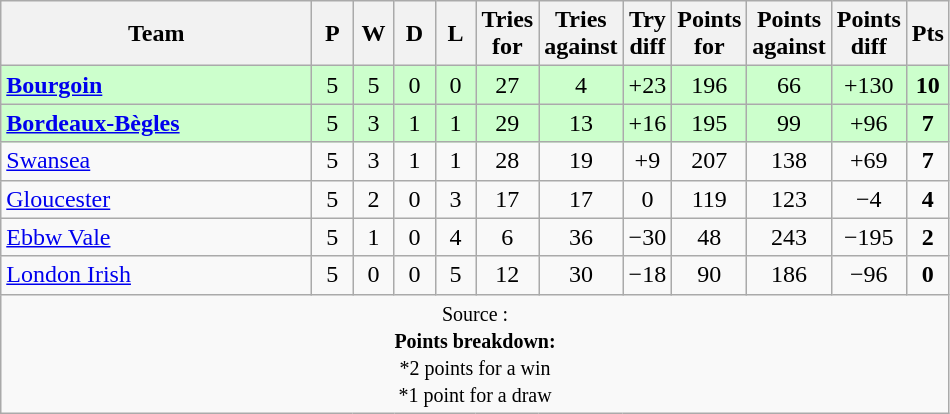<table class="wikitable" style="text-align: center;">
<tr>
<th width="200">Team</th>
<th width="20">P</th>
<th width="20">W</th>
<th width="20">D</th>
<th width="20">L</th>
<th width="20">Tries for</th>
<th width="20">Tries against</th>
<th width="20">Try diff</th>
<th width="20">Points for</th>
<th width="20">Points against</th>
<th width="25">Points diff</th>
<th width="20">Pts</th>
</tr>
<tr bgcolor="#ccffcc">
<td align="left"> <strong><a href='#'>Bourgoin</a></strong></td>
<td>5</td>
<td>5</td>
<td>0</td>
<td>0</td>
<td>27</td>
<td>4</td>
<td>+23</td>
<td>196</td>
<td>66</td>
<td>+130</td>
<td><strong>10</strong></td>
</tr>
<tr bgcolor="#ccffcc">
<td align="left"> <strong><a href='#'>Bordeaux-Bègles</a></strong></td>
<td>5</td>
<td>3</td>
<td>1</td>
<td>1</td>
<td>29</td>
<td>13</td>
<td>+16</td>
<td>195</td>
<td>99</td>
<td>+96</td>
<td><strong>7</strong></td>
</tr>
<tr>
<td align="left"> <a href='#'>Swansea</a></td>
<td>5</td>
<td>3</td>
<td>1</td>
<td>1</td>
<td>28</td>
<td>19</td>
<td>+9</td>
<td>207</td>
<td>138</td>
<td>+69</td>
<td><strong>7</strong></td>
</tr>
<tr>
<td align="left"> <a href='#'>Gloucester</a></td>
<td>5</td>
<td>2</td>
<td>0</td>
<td>3</td>
<td>17</td>
<td>17</td>
<td>0</td>
<td>119</td>
<td>123</td>
<td>−4</td>
<td><strong>4</strong></td>
</tr>
<tr>
<td align="left"> <a href='#'>Ebbw Vale</a></td>
<td>5</td>
<td>1</td>
<td>0</td>
<td>4</td>
<td>6</td>
<td>36</td>
<td>−30</td>
<td>48</td>
<td>243</td>
<td>−195</td>
<td><strong>2</strong></td>
</tr>
<tr>
<td align="left"> <a href='#'>London Irish</a></td>
<td>5</td>
<td>0</td>
<td>0</td>
<td>5</td>
<td>12</td>
<td>30</td>
<td>−18</td>
<td>90</td>
<td>186</td>
<td>−96</td>
<td><strong>0</strong></td>
</tr>
<tr |align=left|>
<td colspan="12" style="border:0px"><small>Source :  <br><strong>Points breakdown:</strong><br>*2 points for a win<br>*1 point for a draw</small></td>
</tr>
</table>
